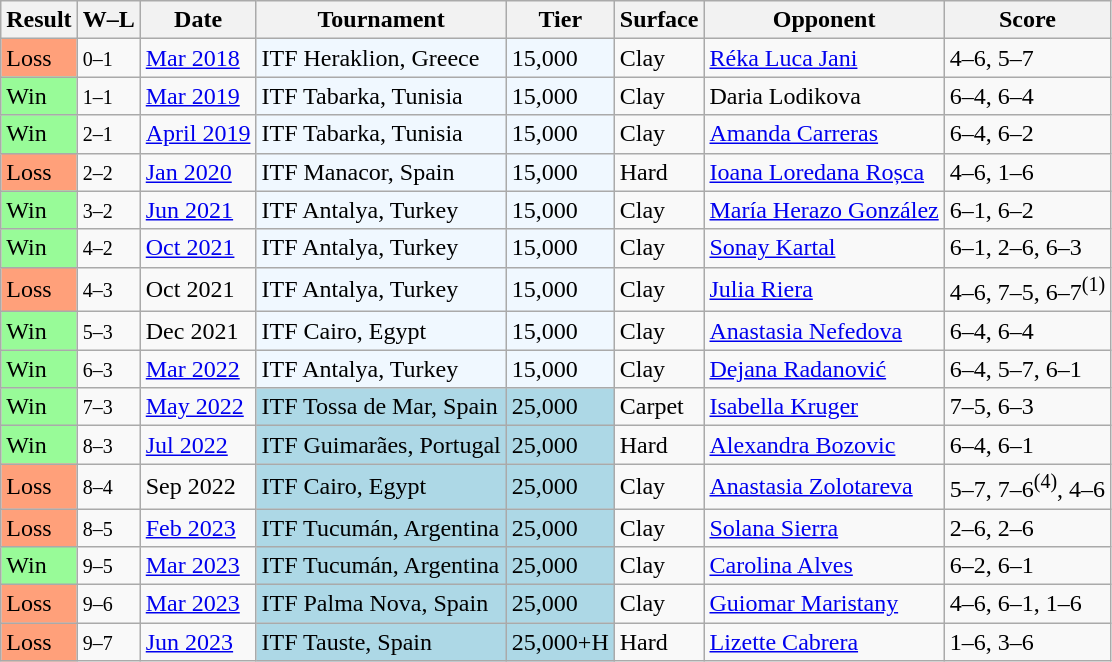<table class="wikitable sortable">
<tr>
<th>Result</th>
<th class=unsortable>W–L</th>
<th>Date</th>
<th>Tournament</th>
<th>Tier</th>
<th>Surface</th>
<th>Opponent</th>
<th class=unsortable>Score</th>
</tr>
<tr>
<td bgcolor=FFA07A>Loss</td>
<td><small>0–1</small></td>
<td><a href='#'>Mar 2018</a></td>
<td style="background:#f0f8ff;">ITF Heraklion, Greece</td>
<td style="background:#f0f8ff;">15,000</td>
<td>Clay</td>
<td> <a href='#'>Réka Luca Jani</a></td>
<td>4–6, 5–7</td>
</tr>
<tr>
<td bgcolor=98FB98>Win</td>
<td><small>1–1</small></td>
<td><a href='#'>Mar 2019</a></td>
<td style="background:#f0f8ff;">ITF Tabarka, Tunisia</td>
<td style="background:#f0f8ff;">15,000</td>
<td>Clay</td>
<td> Daria Lodikova</td>
<td>6–4, 6–4</td>
</tr>
<tr>
<td bgcolor=98FB98>Win</td>
<td><small>2–1</small></td>
<td><a href='#'>April 2019</a></td>
<td style="background:#f0f8ff;">ITF Tabarka, Tunisia</td>
<td style="background:#f0f8ff;">15,000</td>
<td>Clay</td>
<td> <a href='#'>Amanda Carreras</a></td>
<td>6–4, 6–2</td>
</tr>
<tr>
<td bgcolor=FFA07A>Loss</td>
<td><small>2–2</small></td>
<td><a href='#'>Jan 2020</a></td>
<td style="background:#f0f8ff;">ITF Manacor, Spain</td>
<td style="background:#f0f8ff;">15,000</td>
<td>Hard</td>
<td> <a href='#'>Ioana Loredana Roșca</a></td>
<td>4–6, 1–6</td>
</tr>
<tr>
<td bgcolor=98FB98>Win</td>
<td><small>3–2</small></td>
<td><a href='#'>Jun 2021</a></td>
<td style="background:#f0f8ff;">ITF Antalya, Turkey</td>
<td style="background:#f0f8ff;">15,000</td>
<td>Clay</td>
<td> <a href='#'>María Herazo González</a></td>
<td>6–1, 6–2</td>
</tr>
<tr>
<td bgcolor=98FB98>Win</td>
<td><small>4–2</small></td>
<td><a href='#'>Oct 2021</a></td>
<td style="background:#f0f8ff;">ITF Antalya, Turkey</td>
<td style="background:#f0f8ff;">15,000</td>
<td>Clay</td>
<td> <a href='#'>Sonay Kartal</a></td>
<td>6–1, 2–6, 6–3</td>
</tr>
<tr>
<td bgcolor=FFA07A>Loss</td>
<td><small>4–3</small></td>
<td>Oct 2021</td>
<td style="background:#f0f8ff;">ITF Antalya, Turkey</td>
<td style="background:#f0f8ff;">15,000</td>
<td>Clay</td>
<td> <a href='#'>Julia Riera</a></td>
<td>4–6, 7–5, 6–7<sup>(1)</sup></td>
</tr>
<tr>
<td bgcolor=98FB98>Win</td>
<td><small>5–3</small></td>
<td>Dec 2021</td>
<td style="background:#f0f8ff;">ITF Cairo, Egypt</td>
<td style="background:#f0f8ff;">15,000</td>
<td>Clay</td>
<td> <a href='#'>Anastasia Nefedova</a></td>
<td>6–4, 6–4</td>
</tr>
<tr>
<td bgcolor=98FB98>Win</td>
<td><small>6–3</small></td>
<td><a href='#'>Mar 2022</a></td>
<td style="background:#f0f8ff;">ITF Antalya, Turkey</td>
<td style="background:#f0f8ff;">15,000</td>
<td>Clay</td>
<td> <a href='#'>Dejana Radanović</a></td>
<td>6–4, 5–7, 6–1</td>
</tr>
<tr>
<td bgcolor=98FB98>Win</td>
<td><small>7–3</small></td>
<td><a href='#'>May 2022</a></td>
<td bgcolor=lightblue>ITF Tossa de Mar, Spain</td>
<td bgcolor=lightblue>25,000</td>
<td>Carpet</td>
<td> <a href='#'>Isabella Kruger</a></td>
<td>7–5, 6–3</td>
</tr>
<tr>
<td bgcolor=98FB98>Win</td>
<td><small>8–3</small></td>
<td><a href='#'>Jul 2022</a></td>
<td style="background:lightblue;">ITF Guimarães, Portugal</td>
<td style="background:lightblue;">25,000</td>
<td>Hard</td>
<td> <a href='#'>Alexandra Bozovic</a></td>
<td>6–4, 6–1</td>
</tr>
<tr>
<td bgcolor=FFA07A>Loss</td>
<td><small>8–4</small></td>
<td>Sep 2022</td>
<td style="background:lightblue;">ITF Cairo, Egypt</td>
<td style="background:lightblue;">25,000</td>
<td>Clay</td>
<td> <a href='#'>Anastasia Zolotareva</a></td>
<td>5–7, 7–6<sup>(4)</sup>, 4–6</td>
</tr>
<tr>
<td bgcolor=FFA07A>Loss</td>
<td><small>8–5</small></td>
<td><a href='#'>Feb 2023</a></td>
<td bgcolor=lightblue>ITF Tucumán, Argentina</td>
<td bgcolor=lightblue>25,000</td>
<td>Clay</td>
<td> <a href='#'>Solana Sierra</a></td>
<td>2–6, 2–6</td>
</tr>
<tr>
<td bgcolor=98FB98>Win</td>
<td><small>9–5</small></td>
<td><a href='#'>Mar 2023</a></td>
<td bgcolor=lightblue>ITF Tucumán, Argentina</td>
<td bgcolor=lightblue>25,000</td>
<td>Clay</td>
<td> <a href='#'>Carolina Alves</a></td>
<td>6–2, 6–1</td>
</tr>
<tr>
<td bgcolor=FFA07A>Loss</td>
<td><small>9–6</small></td>
<td><a href='#'>Mar 2023</a></td>
<td bgcolor=lightblue>ITF Palma Nova, Spain</td>
<td bgcolor=lightblue>25,000</td>
<td>Clay</td>
<td> <a href='#'>Guiomar Maristany</a></td>
<td>4–6, 6–1, 1–6</td>
</tr>
<tr>
<td bgcolor=FFA07A>Loss</td>
<td><small>9–7</small></td>
<td><a href='#'>Jun 2023</a></td>
<td bgcolor=lightblue>ITF Tauste, Spain</td>
<td bgcolor=lightblue>25,000+H</td>
<td>Hard</td>
<td> <a href='#'>Lizette Cabrera</a></td>
<td>1–6, 3–6</td>
</tr>
</table>
